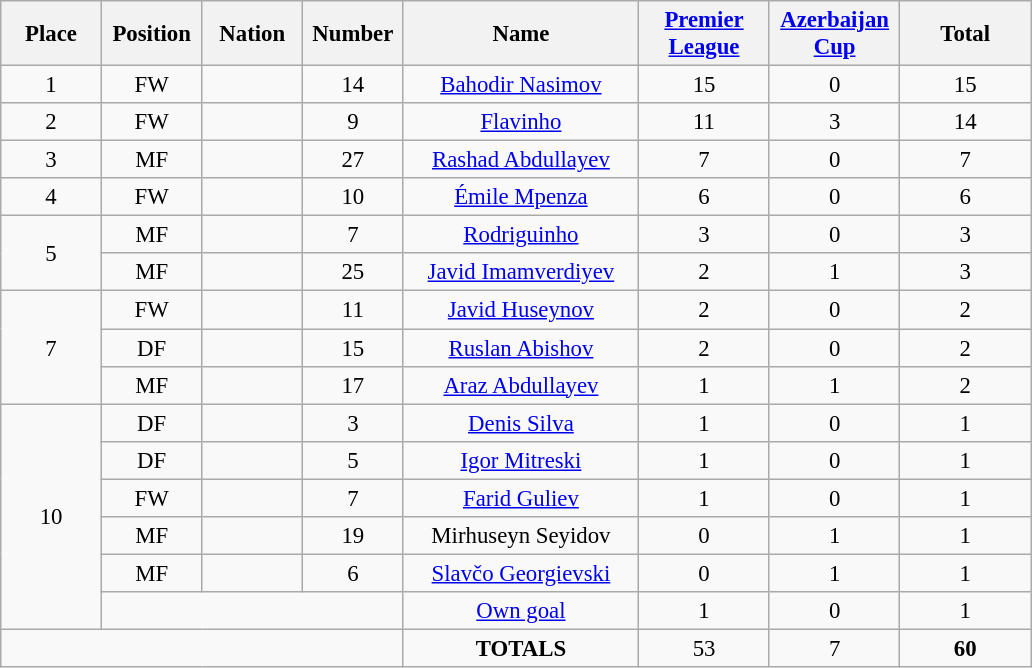<table class="wikitable" style="font-size: 95%; text-align: center;">
<tr>
<th width=60>Place</th>
<th width=60>Position</th>
<th width=60>Nation</th>
<th width=60>Number</th>
<th width=150>Name</th>
<th width=80><a href='#'>Premier League</a></th>
<th width=80><a href='#'>Azerbaijan Cup</a></th>
<th width=80>Total</th>
</tr>
<tr>
<td>1</td>
<td>FW</td>
<td></td>
<td>14</td>
<td><a href='#'>Bahodir Nasimov</a></td>
<td>15</td>
<td>0</td>
<td>15</td>
</tr>
<tr>
<td>2</td>
<td>FW</td>
<td></td>
<td>9</td>
<td><a href='#'>Flavinho</a></td>
<td>11</td>
<td>3</td>
<td>14</td>
</tr>
<tr>
<td>3</td>
<td>MF</td>
<td></td>
<td>27</td>
<td><a href='#'>Rashad Abdullayev</a></td>
<td>7</td>
<td>0</td>
<td>7</td>
</tr>
<tr>
<td>4</td>
<td>FW</td>
<td></td>
<td>10</td>
<td><a href='#'>Émile Mpenza</a></td>
<td>6</td>
<td>0</td>
<td>6</td>
</tr>
<tr>
<td rowspan="2">5</td>
<td>MF</td>
<td></td>
<td>7</td>
<td><a href='#'>Rodriguinho</a></td>
<td>3</td>
<td>0</td>
<td>3</td>
</tr>
<tr>
<td>MF</td>
<td></td>
<td>25</td>
<td><a href='#'>Javid Imamverdiyev</a></td>
<td>2</td>
<td>1</td>
<td>3</td>
</tr>
<tr>
<td rowspan="3">7</td>
<td>FW</td>
<td></td>
<td>11</td>
<td><a href='#'>Javid Huseynov</a></td>
<td>2</td>
<td>0</td>
<td>2</td>
</tr>
<tr>
<td>DF</td>
<td></td>
<td>15</td>
<td><a href='#'>Ruslan Abishov</a></td>
<td>2</td>
<td>0</td>
<td>2</td>
</tr>
<tr>
<td>MF</td>
<td></td>
<td>17</td>
<td><a href='#'>Araz Abdullayev</a></td>
<td>1</td>
<td>1</td>
<td>2</td>
</tr>
<tr>
<td rowspan="6">10</td>
<td>DF</td>
<td></td>
<td>3</td>
<td><a href='#'>Denis Silva</a></td>
<td>1</td>
<td>0</td>
<td>1</td>
</tr>
<tr>
<td>DF</td>
<td></td>
<td>5</td>
<td><a href='#'>Igor Mitreski</a></td>
<td>1</td>
<td>0</td>
<td>1</td>
</tr>
<tr>
<td>FW</td>
<td></td>
<td>7</td>
<td><a href='#'>Farid Guliev</a></td>
<td>1</td>
<td>0</td>
<td>1</td>
</tr>
<tr>
<td>MF</td>
<td></td>
<td>19</td>
<td>Mirhuseyn Seyidov</td>
<td>0</td>
<td>1</td>
<td>1</td>
</tr>
<tr>
<td>MF</td>
<td></td>
<td>6</td>
<td><a href='#'>Slavčo Georgievski</a></td>
<td>0</td>
<td>1</td>
<td>1</td>
</tr>
<tr>
<td colspan="3"></td>
<td><a href='#'>Own goal</a></td>
<td>1</td>
<td>0</td>
<td>1</td>
</tr>
<tr>
<td colspan="4"></td>
<td><strong>TOTALS</strong></td>
<td>53</td>
<td>7</td>
<td><strong>60</strong></td>
</tr>
</table>
